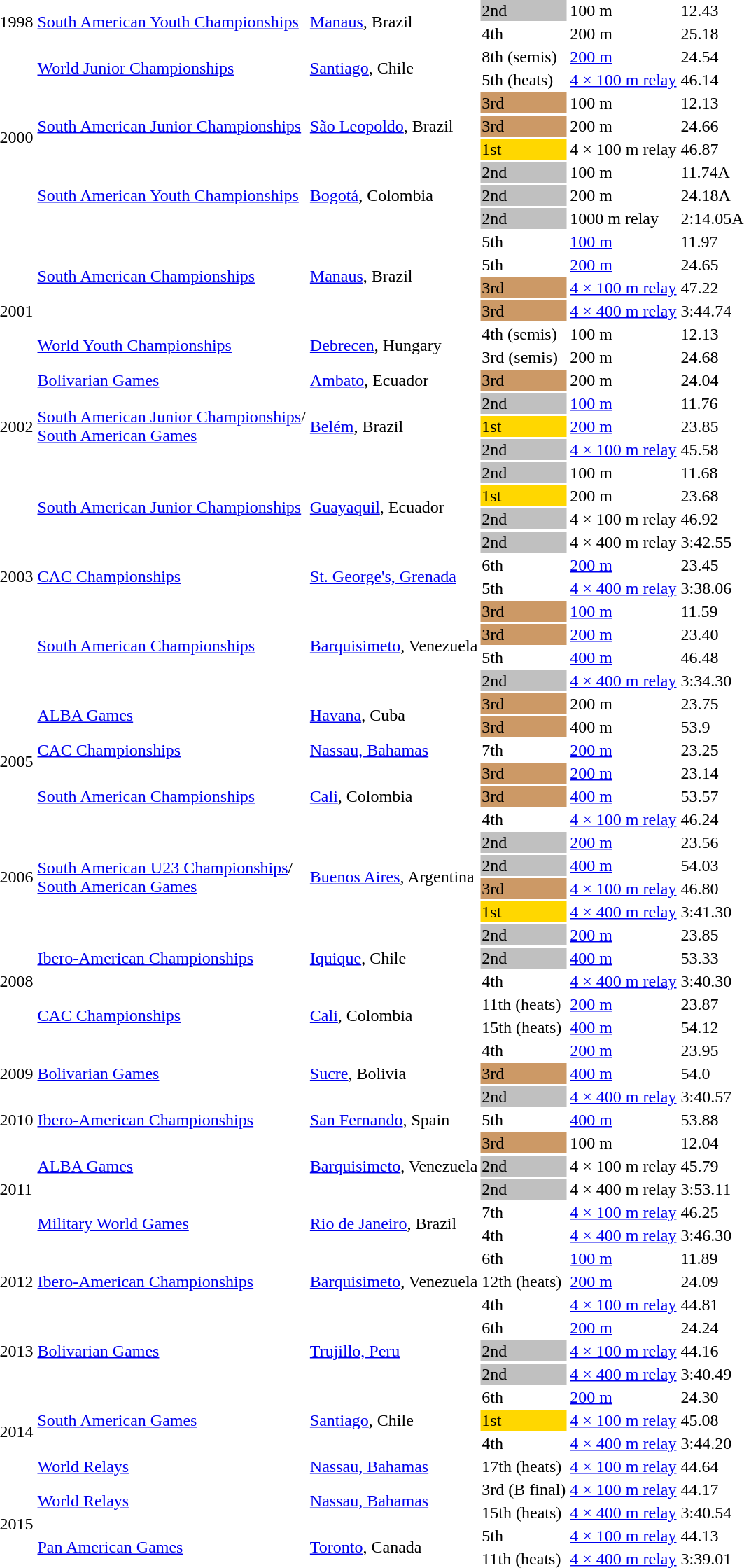<table>
<tr>
<td rowspan=2>1998</td>
<td rowspan=2><a href='#'>South American Youth Championships</a></td>
<td rowspan=2><a href='#'>Manaus</a>, Brazil</td>
<td bgcolor=silver>2nd</td>
<td>100 m</td>
<td>12.43</td>
</tr>
<tr>
<td>4th</td>
<td>200 m</td>
<td>25.18</td>
</tr>
<tr>
<td rowspan=8>2000</td>
<td rowspan=2><a href='#'>World Junior Championships</a></td>
<td rowspan=2><a href='#'>Santiago</a>, Chile</td>
<td>8th (semis)</td>
<td><a href='#'>200 m</a></td>
<td>24.54</td>
</tr>
<tr>
<td>5th (heats)</td>
<td><a href='#'>4 × 100 m relay</a></td>
<td>46.14</td>
</tr>
<tr>
<td rowspan=3><a href='#'>South American Junior Championships</a></td>
<td rowspan=3><a href='#'>São Leopoldo</a>, Brazil</td>
<td bgcolor=cc9966>3rd</td>
<td>100 m</td>
<td>12.13</td>
</tr>
<tr>
<td bgcolor=cc9966>3rd</td>
<td>200 m</td>
<td>24.66</td>
</tr>
<tr>
<td bgcolor=gold>1st</td>
<td>4 × 100 m relay</td>
<td>46.87</td>
</tr>
<tr>
<td rowspan=3><a href='#'>South American Youth Championships</a></td>
<td rowspan=3><a href='#'>Bogotá</a>, Colombia</td>
<td bgcolor=silver>2nd</td>
<td>100 m</td>
<td>11.74A</td>
</tr>
<tr>
<td bgcolor=silver>2nd</td>
<td>200 m</td>
<td>24.18A</td>
</tr>
<tr>
<td bgcolor=silver>2nd</td>
<td>1000 m relay</td>
<td>2:14.05A</td>
</tr>
<tr>
<td rowspan=7>2001</td>
<td rowspan=4><a href='#'>South American Championships</a></td>
<td rowspan=4><a href='#'>Manaus</a>, Brazil</td>
<td>5th</td>
<td><a href='#'>100 m</a></td>
<td>11.97</td>
</tr>
<tr>
<td>5th</td>
<td><a href='#'>200 m</a></td>
<td>24.65</td>
</tr>
<tr>
<td bgcolor=cc9966>3rd</td>
<td><a href='#'>4 × 100 m relay</a></td>
<td>47.22</td>
</tr>
<tr>
<td bgcolor=cc9966>3rd</td>
<td><a href='#'>4 × 400 m relay</a></td>
<td>3:44.74</td>
</tr>
<tr>
<td rowspan=2><a href='#'>World Youth Championships</a></td>
<td rowspan=2><a href='#'>Debrecen</a>, Hungary</td>
<td>4th (semis)</td>
<td>100 m</td>
<td>12.13</td>
</tr>
<tr>
<td>3rd (semis)</td>
<td>200 m</td>
<td>24.68</td>
</tr>
<tr>
<td><a href='#'>Bolivarian Games</a></td>
<td><a href='#'>Ambato</a>, Ecuador</td>
<td bgcolor=cc9966>3rd</td>
<td>200 m</td>
<td>24.04</td>
</tr>
<tr>
<td rowspan=3>2002</td>
<td rowspan=3><a href='#'>South American Junior Championships</a>/<br><a href='#'>South American Games</a></td>
<td rowspan=3><a href='#'>Belém</a>, Brazil</td>
<td bgcolor=silver>2nd</td>
<td><a href='#'>100 m</a></td>
<td>11.76</td>
</tr>
<tr>
<td bgcolor=gold>1st</td>
<td><a href='#'>200 m</a></td>
<td>23.85</td>
</tr>
<tr>
<td bgcolor=silver>2nd</td>
<td><a href='#'>4 × 100 m relay</a></td>
<td>45.58</td>
</tr>
<tr>
<td rowspan=10>2003</td>
<td rowspan=4><a href='#'>South American Junior Championships</a></td>
<td rowspan=4><a href='#'>Guayaquil</a>, Ecuador</td>
<td bgcolor=silver>2nd</td>
<td>100 m</td>
<td>11.68</td>
</tr>
<tr>
<td bgcolor=gold>1st</td>
<td>200 m</td>
<td>23.68</td>
</tr>
<tr>
<td bgcolor=silver>2nd</td>
<td>4 × 100 m relay</td>
<td>46.92</td>
</tr>
<tr>
<td bgcolor=silver>2nd</td>
<td>4 × 400 m relay</td>
<td>3:42.55</td>
</tr>
<tr>
<td rowspan=2><a href='#'>CAC Championships</a></td>
<td rowspan=2><a href='#'>St. George's, Grenada</a></td>
<td>6th</td>
<td><a href='#'>200 m</a></td>
<td>23.45</td>
</tr>
<tr>
<td>5th</td>
<td><a href='#'>4 × 400 m relay</a></td>
<td>3:38.06</td>
</tr>
<tr>
<td rowspan=4><a href='#'>South American Championships</a></td>
<td rowspan=4><a href='#'>Barquisimeto</a>, Venezuela</td>
<td bgcolor=cc9966>3rd</td>
<td><a href='#'>100 m</a></td>
<td>11.59</td>
</tr>
<tr>
<td bgcolor=cc9966>3rd</td>
<td><a href='#'>200 m</a></td>
<td>23.40</td>
</tr>
<tr>
<td>5th</td>
<td><a href='#'>400 m</a></td>
<td>46.48</td>
</tr>
<tr>
<td bgcolor=silver>2nd</td>
<td><a href='#'>4 × 400 m relay</a></td>
<td>3:34.30</td>
</tr>
<tr>
<td rowspan=6>2005</td>
<td rowspan=2><a href='#'>ALBA Games</a></td>
<td rowspan=2><a href='#'>Havana</a>, Cuba</td>
<td bgcolor=cc9966>3rd</td>
<td>200 m</td>
<td>23.75</td>
</tr>
<tr>
<td bgcolor=cc9966>3rd</td>
<td>400 m</td>
<td>53.9</td>
</tr>
<tr>
<td><a href='#'>CAC Championships</a></td>
<td><a href='#'>Nassau, Bahamas</a></td>
<td>7th</td>
<td><a href='#'>200 m</a></td>
<td>23.25</td>
</tr>
<tr>
<td rowspan=3><a href='#'>South American Championships</a></td>
<td rowspan=3><a href='#'>Cali</a>, Colombia</td>
<td bgcolor=cc9966>3rd</td>
<td><a href='#'>200 m</a></td>
<td>23.14</td>
</tr>
<tr>
<td bgcolor=cc9966>3rd</td>
<td><a href='#'>400 m</a></td>
<td>53.57</td>
</tr>
<tr>
<td>4th</td>
<td><a href='#'>4 × 100 m relay</a></td>
<td>46.24</td>
</tr>
<tr>
<td rowspan=4>2006</td>
<td rowspan=4><a href='#'>South American U23 Championships</a>/<br><a href='#'>South American Games</a></td>
<td rowspan=4><a href='#'>Buenos Aires</a>, Argentina</td>
<td bgcolor=silver>2nd</td>
<td><a href='#'>200 m</a></td>
<td>23.56</td>
</tr>
<tr>
<td bgcolor=silver>2nd</td>
<td><a href='#'>400 m</a></td>
<td>54.03</td>
</tr>
<tr>
<td bgcolor=cc9966>3rd</td>
<td><a href='#'>4 × 100 m relay</a></td>
<td>46.80</td>
</tr>
<tr>
<td bgcolor=gold>1st</td>
<td><a href='#'>4 × 400 m relay</a></td>
<td>3:41.30</td>
</tr>
<tr>
<td rowspan=5>2008</td>
<td rowspan=3><a href='#'>Ibero-American Championships</a></td>
<td rowspan=3><a href='#'>Iquique</a>, Chile</td>
<td bgcolor=silver>2nd</td>
<td><a href='#'>200 m</a></td>
<td>23.85</td>
</tr>
<tr>
<td bgcolor=silver>2nd</td>
<td><a href='#'>400 m</a></td>
<td>53.33</td>
</tr>
<tr>
<td>4th</td>
<td><a href='#'>4 × 400 m relay</a></td>
<td>3:40.30</td>
</tr>
<tr>
<td rowspan=2><a href='#'>CAC Championships</a></td>
<td rowspan=2><a href='#'>Cali</a>, Colombia</td>
<td>11th (heats)</td>
<td><a href='#'>200 m</a></td>
<td>23.87</td>
</tr>
<tr>
<td>15th (heats)</td>
<td><a href='#'>400 m</a></td>
<td>54.12</td>
</tr>
<tr>
<td rowspan=3>2009</td>
<td rowspan=3><a href='#'>Bolivarian Games</a></td>
<td rowspan=3><a href='#'>Sucre</a>, Bolivia</td>
<td>4th</td>
<td><a href='#'>200 m</a></td>
<td>23.95</td>
</tr>
<tr>
<td bgcolor=cc9966>3rd</td>
<td><a href='#'>400 m</a></td>
<td>54.0</td>
</tr>
<tr>
<td bgcolor=silver>2nd</td>
<td><a href='#'>4 × 400 m relay</a></td>
<td>3:40.57</td>
</tr>
<tr>
<td>2010</td>
<td><a href='#'>Ibero-American Championships</a></td>
<td><a href='#'>San Fernando</a>, Spain</td>
<td>5th</td>
<td><a href='#'>400 m</a></td>
<td>53.88</td>
</tr>
<tr>
<td rowspan=5>2011</td>
<td rowspan=3><a href='#'>ALBA Games</a></td>
<td rowspan=3><a href='#'>Barquisimeto</a>, Venezuela</td>
<td bgcolor=cc9966>3rd</td>
<td>100 m</td>
<td>12.04</td>
</tr>
<tr>
<td bgcolor=silver>2nd</td>
<td>4 × 100 m relay</td>
<td>45.79</td>
</tr>
<tr>
<td bgcolor=silver>2nd</td>
<td>4 × 400 m relay</td>
<td>3:53.11</td>
</tr>
<tr>
<td rowspan=2><a href='#'>Military World Games</a></td>
<td rowspan=2><a href='#'>Rio de Janeiro</a>, Brazil</td>
<td>7th</td>
<td><a href='#'>4 × 100 m relay</a></td>
<td>46.25</td>
</tr>
<tr>
<td>4th</td>
<td><a href='#'>4 × 400 m relay</a></td>
<td>3:46.30</td>
</tr>
<tr>
<td rowspan=3>2012</td>
<td rowspan=3><a href='#'>Ibero-American Championships</a></td>
<td rowspan=3><a href='#'>Barquisimeto</a>, Venezuela</td>
<td>6th</td>
<td><a href='#'>100 m</a></td>
<td>11.89</td>
</tr>
<tr>
<td>12th (heats)</td>
<td><a href='#'>200 m</a></td>
<td>24.09</td>
</tr>
<tr>
<td>4th</td>
<td><a href='#'>4 × 100 m relay</a></td>
<td>44.81 </td>
</tr>
<tr>
<td rowspan=3>2013</td>
<td rowspan=3><a href='#'>Bolivarian Games</a></td>
<td rowspan=3><a href='#'>Trujillo, Peru</a></td>
<td>6th</td>
<td><a href='#'>200 m</a></td>
<td>24.24</td>
</tr>
<tr>
<td bgcolor=silver>2nd</td>
<td><a href='#'>4 × 100 m relay</a></td>
<td>44.16</td>
</tr>
<tr>
<td bgcolor=silver>2nd</td>
<td><a href='#'>4 × 400 m relay</a></td>
<td>3:40.49</td>
</tr>
<tr>
<td rowspan=4>2014</td>
<td rowspan=3><a href='#'>South American Games</a></td>
<td rowspan=3><a href='#'>Santiago</a>, Chile</td>
<td>6th</td>
<td><a href='#'>200 m</a></td>
<td>24.30</td>
</tr>
<tr>
<td bgcolor=gold>1st</td>
<td><a href='#'>4 × 100 m relay</a></td>
<td>45.08</td>
</tr>
<tr>
<td>4th</td>
<td><a href='#'>4 × 400 m relay</a></td>
<td>3:44.20</td>
</tr>
<tr>
<td><a href='#'>World Relays</a></td>
<td><a href='#'>Nassau, Bahamas</a></td>
<td>17th (heats)</td>
<td><a href='#'>4 × 100 m relay</a></td>
<td>44.64</td>
</tr>
<tr>
<td rowspan=4>2015</td>
<td rowspan=2><a href='#'>World Relays</a></td>
<td rowspan=2><a href='#'>Nassau, Bahamas</a></td>
<td>3rd (B final)</td>
<td><a href='#'>4 × 100 m relay</a></td>
<td>44.17</td>
</tr>
<tr>
<td>15th (heats)</td>
<td><a href='#'>4 × 400 m relay</a></td>
<td>3:40.54</td>
</tr>
<tr>
<td rowspan=2><a href='#'>Pan American Games</a></td>
<td rowspan=2><a href='#'>Toronto</a>, Canada</td>
<td>5th</td>
<td><a href='#'>4 × 100 m relay</a></td>
<td>44.13</td>
</tr>
<tr>
<td>11th (heats)</td>
<td><a href='#'>4 × 400 m relay</a></td>
<td>3:39.01</td>
</tr>
</table>
